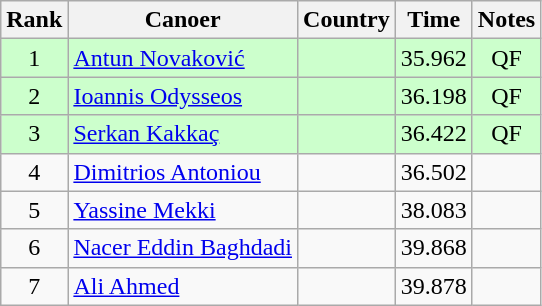<table class="wikitable" style="text-align:center;">
<tr>
<th>Rank</th>
<th>Canoer</th>
<th>Country</th>
<th>Time</th>
<th>Notes</th>
</tr>
<tr bgcolor=ccffcc>
<td>1</td>
<td align="left"><a href='#'>Antun Novaković</a></td>
<td align="left"></td>
<td>35.962</td>
<td>QF</td>
</tr>
<tr bgcolor=ccffcc>
<td>2</td>
<td align="left"><a href='#'>Ioannis Odysseos</a></td>
<td align="left"></td>
<td>36.198</td>
<td>QF</td>
</tr>
<tr bgcolor=ccffcc>
<td>3</td>
<td align="left"><a href='#'>Serkan Kakkaç</a></td>
<td align="left"></td>
<td>36.422</td>
<td>QF</td>
</tr>
<tr>
<td>4</td>
<td align="left"><a href='#'>Dimitrios Antoniou</a></td>
<td align="left"></td>
<td>36.502</td>
<td></td>
</tr>
<tr>
<td>5</td>
<td align="left"><a href='#'>Yassine Mekki</a></td>
<td align="left"></td>
<td>38.083</td>
<td></td>
</tr>
<tr>
<td>6</td>
<td align="left"><a href='#'>Nacer Eddin Baghdadi</a></td>
<td align="left"></td>
<td>39.868</td>
<td></td>
</tr>
<tr>
<td>7</td>
<td align="left"><a href='#'>Ali Ahmed</a></td>
<td align="left"></td>
<td>39.878</td>
<td></td>
</tr>
</table>
